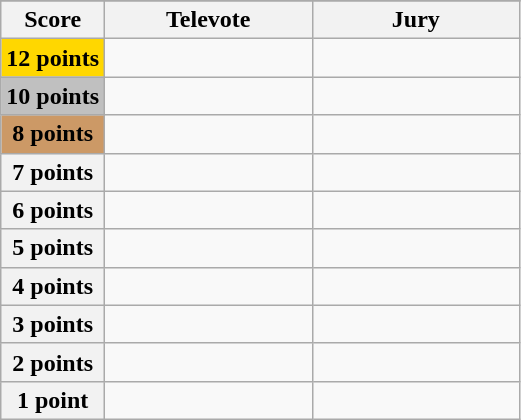<table class="wikitable">
<tr>
</tr>
<tr>
<th scope="col" width="20%">Score</th>
<th scope="col" width="40%">Televote</th>
<th scope="col" width="40%">Jury</th>
</tr>
<tr>
<th scope="row" style="background:gold">12 points</th>
<td></td>
<td></td>
</tr>
<tr>
<th scope="row" style="background:silver">10 points</th>
<td></td>
<td></td>
</tr>
<tr>
<th scope="row" style="background:#CC9966">8 points</th>
<td></td>
<td></td>
</tr>
<tr>
<th scope="row">7 points</th>
<td></td>
<td></td>
</tr>
<tr>
<th scope="row">6 points</th>
<td></td>
<td></td>
</tr>
<tr>
<th scope="row">5 points</th>
<td></td>
<td></td>
</tr>
<tr>
<th scope="row">4 points</th>
<td></td>
<td></td>
</tr>
<tr>
<th scope="row">3 points</th>
<td></td>
<td></td>
</tr>
<tr>
<th scope="row">2 points</th>
<td></td>
<td></td>
</tr>
<tr>
<th scope="row">1 point</th>
<td></td>
<td></td>
</tr>
</table>
